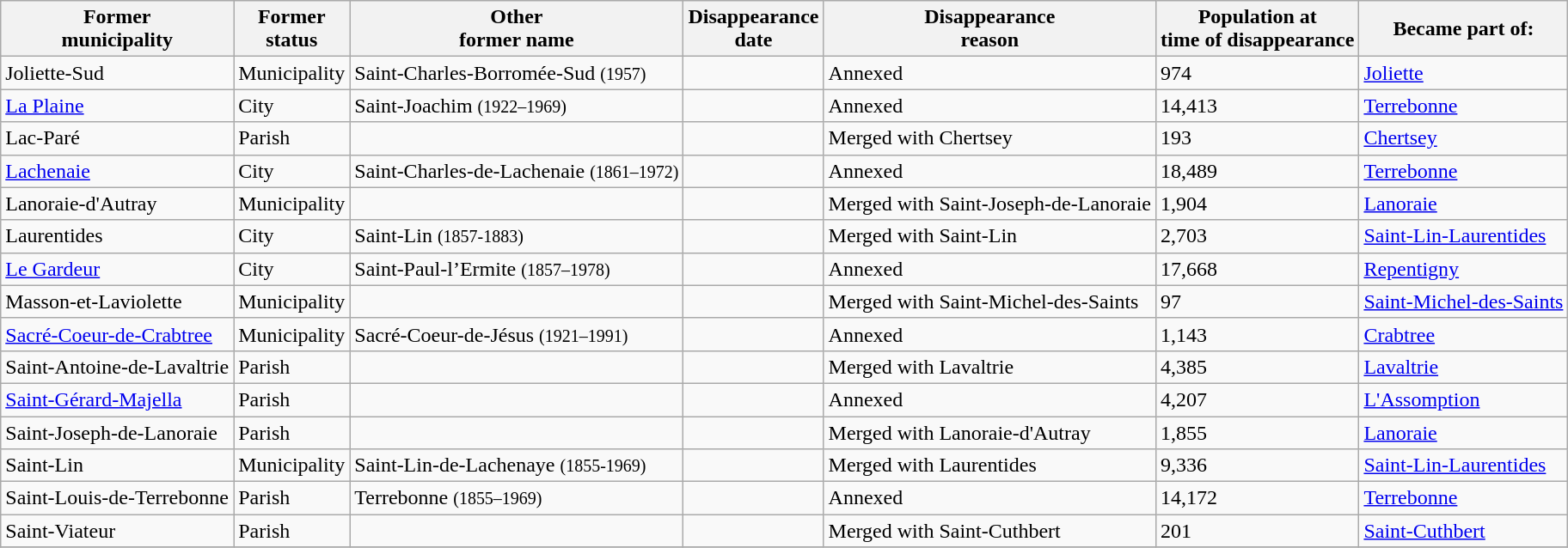<table class="wikitable sortable">
<tr>
<th>Former<br>municipality</th>
<th>Former<br>status</th>
<th>Other<br>former name</th>
<th>Disappearance<br>date</th>
<th>Disappearance<br>reason</th>
<th>Population at<br>time of disappearance</th>
<th>Became part of:</th>
</tr>
<tr ->
<td>Joliette-Sud</td>
<td>Municipality</td>
<td>Saint-Charles-Borromée-Sud <small>(1957)</small></td>
<td></td>
<td>Annexed</td>
<td>974</td>
<td><a href='#'>Joliette</a></td>
</tr>
<tr ->
<td><a href='#'>La Plaine</a></td>
<td>City</td>
<td>Saint-Joachim <small>(1922–1969)</small></td>
<td></td>
<td>Annexed</td>
<td>14,413</td>
<td><a href='#'>Terrebonne</a></td>
</tr>
<tr ->
<td>Lac-Paré</td>
<td>Parish</td>
<td> </td>
<td></td>
<td>Merged with Chertsey</td>
<td>193</td>
<td><a href='#'>Chertsey</a></td>
</tr>
<tr ->
<td><a href='#'>Lachenaie</a></td>
<td>City</td>
<td>Saint-Charles-de-Lachenaie <small>(1861–1972)</small></td>
<td></td>
<td>Annexed</td>
<td>18,489</td>
<td><a href='#'>Terrebonne</a></td>
</tr>
<tr ->
<td>Lanoraie-d'Autray</td>
<td>Municipality</td>
<td> </td>
<td></td>
<td>Merged with Saint-Joseph-de-Lanoraie</td>
<td>1,904</td>
<td><a href='#'>Lanoraie</a></td>
</tr>
<tr ->
<td>Laurentides</td>
<td>City</td>
<td>Saint-Lin <small>(1857-1883)</small></td>
<td></td>
<td>Merged with Saint-Lin</td>
<td>2,703</td>
<td><a href='#'>Saint-Lin-Laurentides</a></td>
</tr>
<tr ->
<td><a href='#'>Le Gardeur</a></td>
<td>City</td>
<td>Saint-Paul-l’Ermite <small>(1857–1978)</small></td>
<td></td>
<td>Annexed</td>
<td>17,668</td>
<td><a href='#'>Repentigny</a></td>
</tr>
<tr ->
<td>Masson-et-Laviolette</td>
<td>Municipality</td>
<td> </td>
<td></td>
<td>Merged with Saint-Michel-des-Saints</td>
<td>97</td>
<td><a href='#'>Saint-Michel-des-Saints</a></td>
</tr>
<tr ->
<td><a href='#'>Sacré-Coeur-de-Crabtree</a></td>
<td>Municipality</td>
<td>Sacré-Coeur-de-Jésus <small>(1921–1991)</small></td>
<td></td>
<td>Annexed</td>
<td>1,143</td>
<td><a href='#'>Crabtree</a></td>
</tr>
<tr ->
<td>Saint-Antoine-de-Lavaltrie</td>
<td>Parish</td>
<td> </td>
<td></td>
<td>Merged with Lavaltrie</td>
<td>4,385</td>
<td><a href='#'>Lavaltrie</a></td>
</tr>
<tr ->
<td><a href='#'>Saint-Gérard-Majella</a></td>
<td>Parish</td>
<td> </td>
<td></td>
<td>Annexed</td>
<td>4,207</td>
<td><a href='#'>L'Assomption</a></td>
</tr>
<tr ->
<td>Saint-Joseph-de-Lanoraie</td>
<td>Parish</td>
<td> </td>
<td></td>
<td>Merged with Lanoraie-d'Autray</td>
<td>1,855</td>
<td><a href='#'>Lanoraie</a></td>
</tr>
<tr ->
<td>Saint-Lin</td>
<td>Municipality</td>
<td>Saint-Lin-de-Lachenaye <small>(1855-1969)</small></td>
<td></td>
<td>Merged with Laurentides</td>
<td>9,336</td>
<td><a href='#'>Saint-Lin-Laurentides</a></td>
</tr>
<tr ->
<td>Saint-Louis-de-Terrebonne</td>
<td>Parish</td>
<td>Terrebonne <small>(1855–1969)</small></td>
<td></td>
<td>Annexed</td>
<td>14,172</td>
<td><a href='#'>Terrebonne</a></td>
</tr>
<tr ->
<td>Saint-Viateur</td>
<td>Parish</td>
<td> </td>
<td></td>
<td>Merged with Saint-Cuthbert</td>
<td>201</td>
<td><a href='#'>Saint-Cuthbert</a></td>
</tr>
<tr ->
</tr>
</table>
